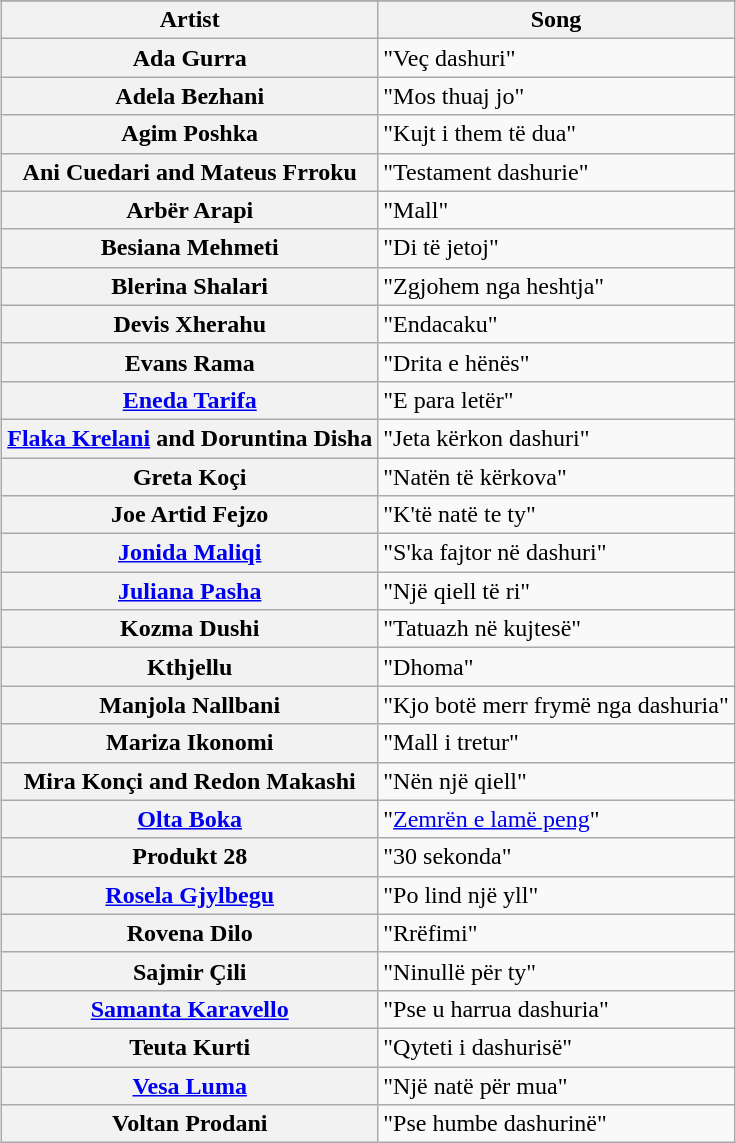<table class="wikitable sortable plainrowheaders" style="margin: 1em auto 1em auto">
<tr>
</tr>
<tr>
<th scope="col">Artist</th>
<th scope="col">Song</th>
</tr>
<tr>
<th scope="row">Ada Gurra</th>
<td>"Veç dashuri"</td>
</tr>
<tr>
<th scope="row">Adela Bezhani</th>
<td>"Mos thuaj jo"</td>
</tr>
<tr>
<th scope="row">Agim Poshka</th>
<td>"Kujt i them të dua"</td>
</tr>
<tr>
<th scope="row">Ani Cuedari and Mateus Frroku</th>
<td>"Testament dashurie"</td>
</tr>
<tr>
<th scope="row">Arbër Arapi</th>
<td>"Mall"</td>
</tr>
<tr>
<th scope="row">Besiana Mehmeti</th>
<td>"Di të jetoj"</td>
</tr>
<tr>
<th scope="row">Blerina Shalari</th>
<td>"Zgjohem nga heshtja"</td>
</tr>
<tr>
<th scope="row">Devis Xherahu</th>
<td>"Endacaku"</td>
</tr>
<tr>
<th scope="row">Evans Rama</th>
<td>"Drita e hënës"</td>
</tr>
<tr>
<th scope="row"><a href='#'>Eneda Tarifa</a></th>
<td>"E para letër"</td>
</tr>
<tr>
<th scope="row"><a href='#'>Flaka Krelani</a> and Doruntina Disha</th>
<td>"Jeta kërkon dashuri"</td>
</tr>
<tr>
<th scope="row">Greta Koçi</th>
<td>"Natën të kërkova"</td>
</tr>
<tr>
<th scope="row">Joe Artid Fejzo</th>
<td>"K'të natë te ty"</td>
</tr>
<tr>
<th scope="row"><a href='#'>Jonida Maliqi</a></th>
<td>"S'ka fajtor në dashuri"</td>
</tr>
<tr>
<th scope="row"><a href='#'>Juliana Pasha</a></th>
<td>"Një qiell të ri"</td>
</tr>
<tr>
<th scope="row">Kozma Dushi</th>
<td>"Tatuazh në kujtesë"</td>
</tr>
<tr>
<th scope="row">Kthjellu</th>
<td>"Dhoma"</td>
</tr>
<tr>
<th scope="row">Manjola Nallbani</th>
<td>"Kjo botë merr frymë nga dashuria"</td>
</tr>
<tr>
<th scope="row">Mariza Ikonomi</th>
<td>"Mall i tretur"</td>
</tr>
<tr>
<th scope="row">Mira Konçi and Redon Makashi</th>
<td>"Nën një qiell"</td>
</tr>
<tr>
<th scope="row"><a href='#'>Olta Boka</a></th>
<td>"<a href='#'>Zemrën e lamë peng</a>"</td>
</tr>
<tr>
<th scope="row">Produkt 28</th>
<td>"30 sekonda"</td>
</tr>
<tr>
<th scope="row"><a href='#'>Rosela Gjylbegu</a></th>
<td>"Po lind një yll"</td>
</tr>
<tr>
<th scope="row">Rovena Dilo</th>
<td>"Rrëfimi"</td>
</tr>
<tr>
<th scope="row">Sajmir Çili</th>
<td>"Ninullë për ty"</td>
</tr>
<tr>
<th scope="row"><a href='#'>Samanta Karavello</a></th>
<td>"Pse u harrua dashuria"</td>
</tr>
<tr>
<th scope="row">Teuta Kurti</th>
<td>"Qyteti i dashurisë"</td>
</tr>
<tr>
<th scope="row"><a href='#'>Vesa Luma</a></th>
<td>"Një natë për mua"</td>
</tr>
<tr>
<th scope="row">Voltan Prodani</th>
<td>"Pse humbe dashurinë"</td>
</tr>
</table>
